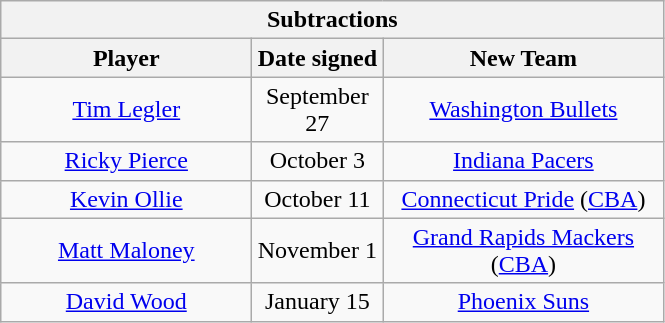<table class="wikitable" style="text-align:center">
<tr>
<th colspan=3>Subtractions</th>
</tr>
<tr>
<th style="width:160px">Player</th>
<th style="width:80px">Date signed</th>
<th style="width:180px">New Team</th>
</tr>
<tr>
<td><a href='#'>Tim Legler</a></td>
<td>September 27</td>
<td><a href='#'>Washington Bullets</a></td>
</tr>
<tr>
<td><a href='#'>Ricky Pierce</a></td>
<td>October 3</td>
<td><a href='#'>Indiana Pacers</a></td>
</tr>
<tr>
<td><a href='#'>Kevin Ollie</a></td>
<td>October 11</td>
<td><a href='#'>Connecticut Pride</a> (<a href='#'>CBA</a>)</td>
</tr>
<tr>
<td><a href='#'>Matt Maloney</a></td>
<td>November 1</td>
<td><a href='#'>Grand Rapids Mackers</a> (<a href='#'>CBA</a>)</td>
</tr>
<tr>
<td><a href='#'>David Wood</a></td>
<td>January 15</td>
<td><a href='#'>Phoenix Suns</a></td>
</tr>
</table>
